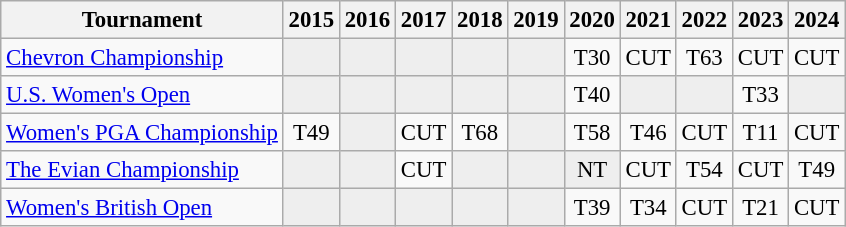<table class="wikitable" style="font-size:95%;text-align:center;">
<tr>
<th>Tournament</th>
<th>2015</th>
<th>2016</th>
<th>2017</th>
<th>2018</th>
<th>2019</th>
<th>2020</th>
<th>2021</th>
<th>2022</th>
<th>2023</th>
<th>2024</th>
</tr>
<tr>
<td align=left><a href='#'>Chevron Championship</a></td>
<td style="background:#eeeeee;"></td>
<td style="background:#eeeeee;"></td>
<td style="background:#eeeeee;"></td>
<td style="background:#eeeeee;"></td>
<td style="background:#eeeeee;"></td>
<td>T30</td>
<td>CUT</td>
<td>T63</td>
<td>CUT</td>
<td>CUT</td>
</tr>
<tr>
<td align=left><a href='#'>U.S. Women's Open</a></td>
<td style="background:#eeeeee;"></td>
<td style="background:#eeeeee;"></td>
<td style="background:#eeeeee;"></td>
<td style="background:#eeeeee;"></td>
<td style="background:#eeeeee;"></td>
<td>T40</td>
<td style="background:#eeeeee;"></td>
<td style="background:#eeeeee;"></td>
<td>T33</td>
<td style="background:#eeeeee;"></td>
</tr>
<tr>
<td align=left><a href='#'>Women's PGA Championship</a></td>
<td>T49</td>
<td style="background:#eeeeee;"></td>
<td>CUT</td>
<td>T68</td>
<td style="background:#eeeeee;"></td>
<td>T58</td>
<td>T46</td>
<td>CUT</td>
<td>T11</td>
<td>CUT</td>
</tr>
<tr>
<td align=left><a href='#'>The Evian Championship</a></td>
<td style="background:#eeeeee;"></td>
<td style="background:#eeeeee;"></td>
<td>CUT</td>
<td style="background:#eeeeee;"></td>
<td style="background:#eeeeee;"></td>
<td style="background:#eeeeee;">NT</td>
<td>CUT</td>
<td>T54</td>
<td>CUT</td>
<td>T49</td>
</tr>
<tr>
<td align=left><a href='#'>Women's British Open</a></td>
<td style="background:#eeeeee;"></td>
<td style="background:#eeeeee;"></td>
<td style="background:#eeeeee;"></td>
<td style="background:#eeeeee;"></td>
<td style="background:#eeeeee;"></td>
<td>T39</td>
<td>T34</td>
<td>CUT</td>
<td>T21</td>
<td>CUT</td>
</tr>
</table>
